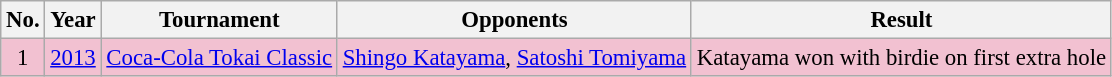<table class="wikitable" style="font-size:95%;">
<tr>
<th>No.</th>
<th>Year</th>
<th>Tournament</th>
<th>Opponents</th>
<th>Result</th>
</tr>
<tr style="background:#F2C1D1;">
<td align=center>1</td>
<td><a href='#'>2013</a></td>
<td><a href='#'>Coca-Cola Tokai Classic</a></td>
<td> <a href='#'>Shingo Katayama</a>,  <a href='#'>Satoshi Tomiyama</a></td>
<td>Katayama won with birdie on first extra hole</td>
</tr>
</table>
